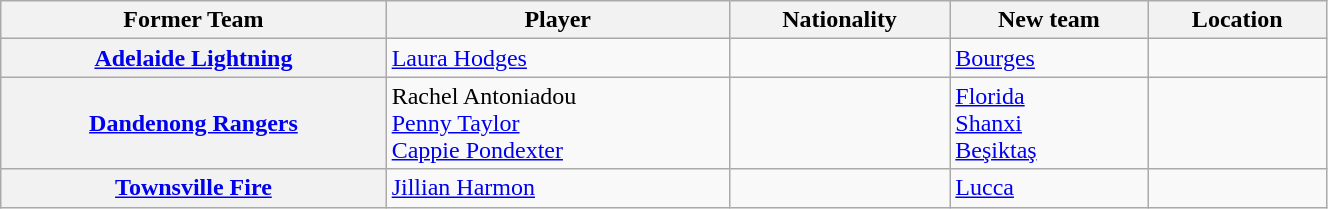<table class="wikitable" style="width:70%;">
<tr>
<th scope="col">Former Team</th>
<th scope="col">Player</th>
<th scope="col">Nationality</th>
<th scope="col">New team</th>
<th scope="col">Location</th>
</tr>
<tr>
<th scope="row"><a href='#'>Adelaide Lightning</a></th>
<td><a href='#'>Laura Hodges</a></td>
<td></td>
<td><a href='#'>Bourges</a></td>
<td></td>
</tr>
<tr>
<th scope="row"><a href='#'>Dandenong Rangers</a></th>
<td>Rachel Antoniadou <br> <a href='#'>Penny Taylor</a> <br> <a href='#'>Cappie Pondexter</a></td>
<td> <br>  <br> </td>
<td><a href='#'>Florida</a> <br> <a href='#'>Shanxi</a> <br> <a href='#'>Beşiktaş</a></td>
<td> <br>  <br> </td>
</tr>
<tr>
<th scope="row"><a href='#'>Townsville Fire</a></th>
<td><a href='#'>Jillian Harmon</a></td>
<td></td>
<td><a href='#'>Lucca</a></td>
<td></td>
</tr>
</table>
